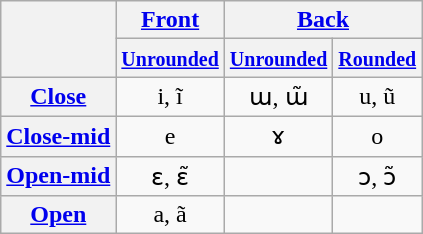<table class="IPA wikitable">
<tr align=center>
<th rowspan="2"></th>
<th><a href='#'>Front</a></th>
<th colspan="2"><a href='#'>Back</a></th>
</tr>
<tr align=center>
<th><small><a href='#'>Unrounded</a></small></th>
<th><small><a href='#'>Unrounded</a></small></th>
<th><small><a href='#'>Rounded</a></small></th>
</tr>
<tr align=center>
<th><a href='#'>Close</a></th>
<td>i, ĩ</td>
<td>ɯ, ɯ̃</td>
<td>u, ũ</td>
</tr>
<tr align=center>
<th><a href='#'>Close-mid</a></th>
<td>e</td>
<td>ɤ</td>
<td>o</td>
</tr>
<tr align=center>
<th><a href='#'>Open-mid</a></th>
<td>ɛ, ɛ̃</td>
<td></td>
<td>ɔ, ɔ̃</td>
</tr>
<tr align=center>
<th><a href='#'>Open</a></th>
<td>a, ã</td>
<td></td>
<td></td>
</tr>
</table>
